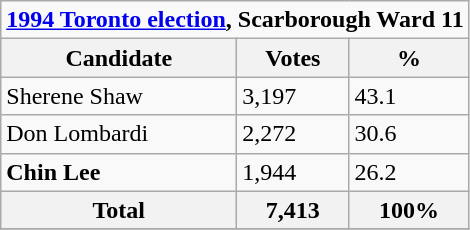<table class="wikitable">
<tr>
<td Colspan="3" align="center"><strong><a href='#'>1994 Toronto election</a>, Scarborough Ward 11</strong></td>
</tr>
<tr>
<th bgcolor="#DDDDFF" width="150px">Candidate</th>
<th bgcolor="#DDDDFF">Votes</th>
<th bgcolor="#DDDDFF">%</th>
</tr>
<tr>
<td>Sherene Shaw</td>
<td>3,197</td>
<td>43.1</td>
</tr>
<tr>
<td>Don Lombardi</td>
<td>2,272</td>
<td>30.6</td>
</tr>
<tr>
<td><strong>Chin Lee</strong></td>
<td>1,944</td>
<td>26.2</td>
</tr>
<tr>
<th>Total</th>
<th>7,413</th>
<th>100%</th>
</tr>
<tr>
</tr>
</table>
